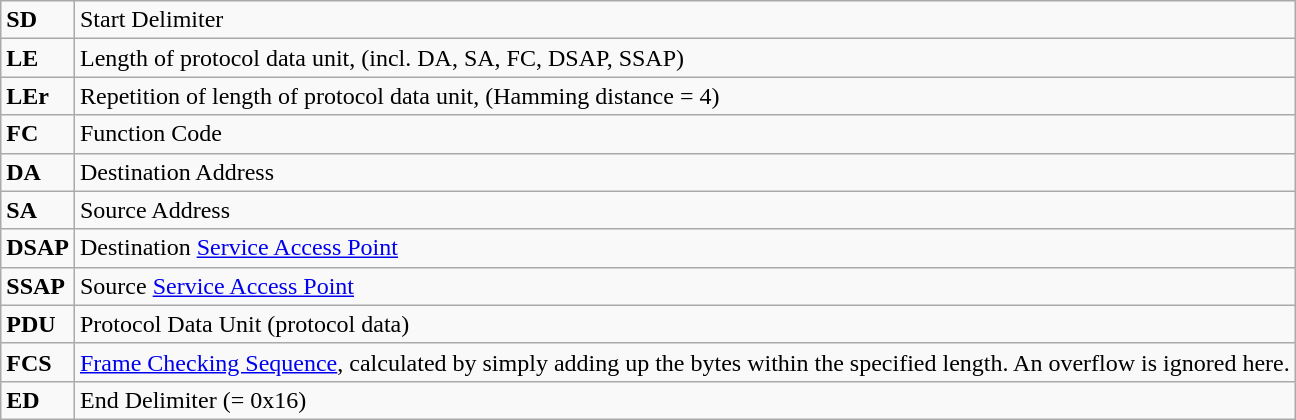<table class="wikitable" border="1">
<tr>
<td><strong>SD</strong></td>
<td>Start Delimiter</td>
</tr>
<tr>
<td><strong>LE</strong></td>
<td>Length of protocol data unit, (incl. DA, SA, FC, DSAP, SSAP)</td>
</tr>
<tr>
<td><strong>LEr</strong></td>
<td>Repetition of length of protocol data unit, (Hamming distance = 4)</td>
</tr>
<tr>
<td><strong>FC</strong></td>
<td>Function Code</td>
</tr>
<tr>
<td><strong>DA</strong></td>
<td>Destination Address</td>
</tr>
<tr>
<td><strong>SA</strong></td>
<td>Source Address</td>
</tr>
<tr>
<td><strong>DSAP</strong></td>
<td>Destination <a href='#'>Service Access Point</a></td>
</tr>
<tr>
<td><strong>SSAP</strong></td>
<td>Source <a href='#'>Service Access Point</a></td>
</tr>
<tr>
<td><strong>PDU</strong></td>
<td>Protocol Data Unit (protocol data)</td>
</tr>
<tr>
<td><strong>FCS</strong></td>
<td><a href='#'>Frame Checking Sequence</a>, calculated by simply adding up the bytes within the specified length. An overflow is ignored here.</td>
</tr>
<tr>
<td><strong>ED</strong></td>
<td>End Delimiter (= 0x16)</td>
</tr>
</table>
